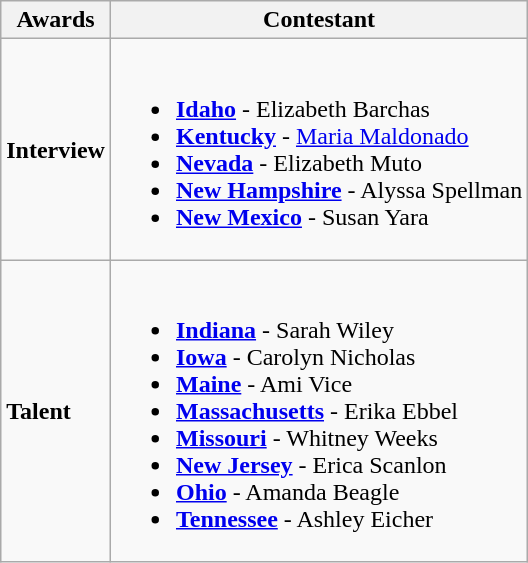<table class="wikitable">
<tr>
<th>Awards</th>
<th>Contestant</th>
</tr>
<tr>
<td><strong>Interview</strong></td>
<td><br><ul><li> <strong><a href='#'>Idaho</a></strong> - Elizabeth Barchas</li><li> <strong><a href='#'>Kentucky</a></strong> - <a href='#'>Maria Maldonado</a></li><li> <strong><a href='#'>Nevada</a></strong> - Elizabeth Muto</li><li> <strong><a href='#'>New Hampshire</a></strong> - Alyssa Spellman</li><li> <strong><a href='#'>New Mexico</a></strong> - Susan Yara</li></ul></td>
</tr>
<tr>
<td><strong>Talent</strong></td>
<td><br><ul><li> <strong><a href='#'>Indiana</a></strong> - Sarah Wiley</li><li> <strong><a href='#'>Iowa</a></strong> - Carolyn Nicholas</li><li> <strong><a href='#'>Maine</a></strong> - Ami Vice</li><li> <strong><a href='#'>Massachusetts</a></strong> - Erika Ebbel</li><li> <strong><a href='#'>Missouri</a></strong> - Whitney Weeks</li><li> <strong><a href='#'>New Jersey</a></strong> - Erica Scanlon</li><li> <strong><a href='#'>Ohio</a></strong> - Amanda Beagle</li><li> <strong><a href='#'>Tennessee</a></strong> - Ashley Eicher</li></ul></td>
</tr>
</table>
